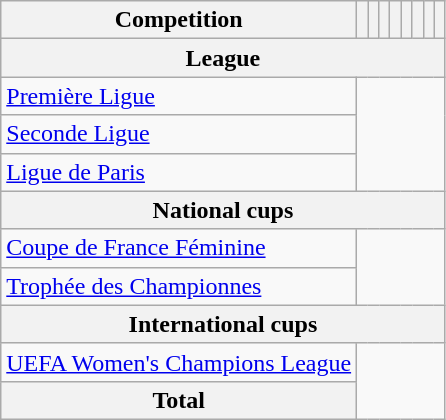<table class="wikitable plainrowheaders sortable" style="text-align:center">
<tr>
<th>Competition</th>
<th></th>
<th></th>
<th></th>
<th></th>
<th></th>
<th></th>
<th></th>
<th></th>
</tr>
<tr>
<th colspan=11><strong>League</strong></th>
</tr>
<tr>
<td align=left><a href='#'>Première Ligue</a><br></td>
</tr>
<tr>
<td align=left><a href='#'>Seconde Ligue</a><br></td>
</tr>
<tr>
<td align=left><a href='#'>Ligue de Paris</a><br></td>
</tr>
<tr>
<th colspan=11><strong>National cups</strong></th>
</tr>
<tr>
<td align=left><a href='#'>Coupe de France Féminine</a><br></td>
</tr>
<tr>
<td align=left><a href='#'>Trophée des Championnes</a><br></td>
</tr>
<tr>
<th colspan=11><strong>International cups</strong></th>
</tr>
<tr>
<td align=left><a href='#'>UEFA Women's Champions League</a><br></td>
</tr>
<tr class=sortbottom>
<th scope=row><strong>Total</strong><br></th>
</tr>
</table>
